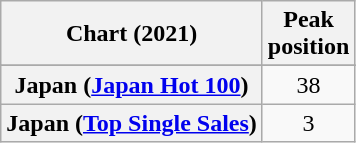<table class="wikitable plainrowheaders" style="text-align:center">
<tr>
<th scope="col">Chart (2021)</th>
<th scope="col">Peak<br>position</th>
</tr>
<tr>
</tr>
<tr>
<th scope="row">Japan (<a href='#'>Japan Hot 100</a>)</th>
<td>38</td>
</tr>
<tr>
<th scope="row">Japan (<a href='#'>Top Single Sales</a>)</th>
<td>3</td>
</tr>
</table>
